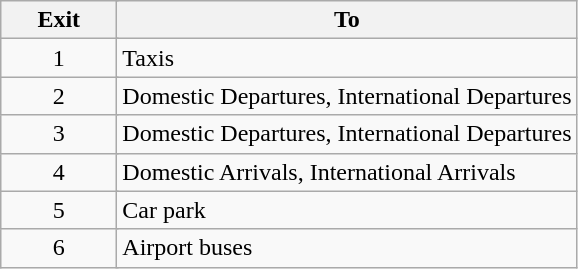<table class="wikitable">
<tr>
<th style="width:70px" colspan="2">Exit</th>
<th>To</th>
</tr>
<tr>
<td align="center" colspan="2">1</td>
<td>Taxis</td>
</tr>
<tr>
<td align="center" colspan="2">2</td>
<td>Domestic Departures, International Departures</td>
</tr>
<tr>
<td align="center" colspan="2">3</td>
<td>Domestic Departures, International Departures</td>
</tr>
<tr>
<td align="center" colspan="2">4</td>
<td>Domestic Arrivals, International Arrivals</td>
</tr>
<tr>
<td align="center" colspan="2">5</td>
<td>Car park</td>
</tr>
<tr>
<td align="center" colspan="2">6</td>
<td>Airport buses</td>
</tr>
</table>
